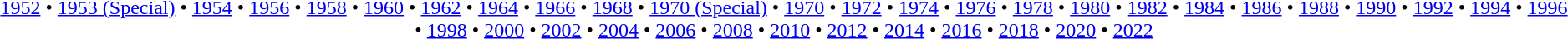<table id=toc class=toc summary=Contents>
<tr>
<td align=center><br><a href='#'>1952</a> • <a href='#'>1953 (Special)</a> • <a href='#'>1954</a> • <a href='#'>1956</a> • <a href='#'>1958</a> • <a href='#'>1960</a> • <a href='#'>1962</a> • <a href='#'>1964</a> • <a href='#'>1966</a> • <a href='#'>1968</a> • <a href='#'>1970 (Special)</a> • <a href='#'>1970</a> • <a href='#'>1972</a> • <a href='#'>1974</a> • <a href='#'>1976</a> • <a href='#'>1978</a> • <a href='#'>1980</a> • <a href='#'>1982</a> • <a href='#'>1984</a> • <a href='#'>1986</a> • <a href='#'>1988</a> • <a href='#'>1990</a> • <a href='#'>1992</a> • <a href='#'>1994</a> • <a href='#'>1996</a> • <a href='#'>1998</a> • <a href='#'>2000</a> • <a href='#'>2002</a> • <a href='#'>2004</a> • <a href='#'>2006</a> • <a href='#'>2008</a> • <a href='#'>2010</a> • <a href='#'>2012</a> • <a href='#'>2014</a> • <a href='#'>2016</a> • <a href='#'>2018</a> • <a href='#'>2020</a> • <a href='#'>2022</a></td>
</tr>
</table>
